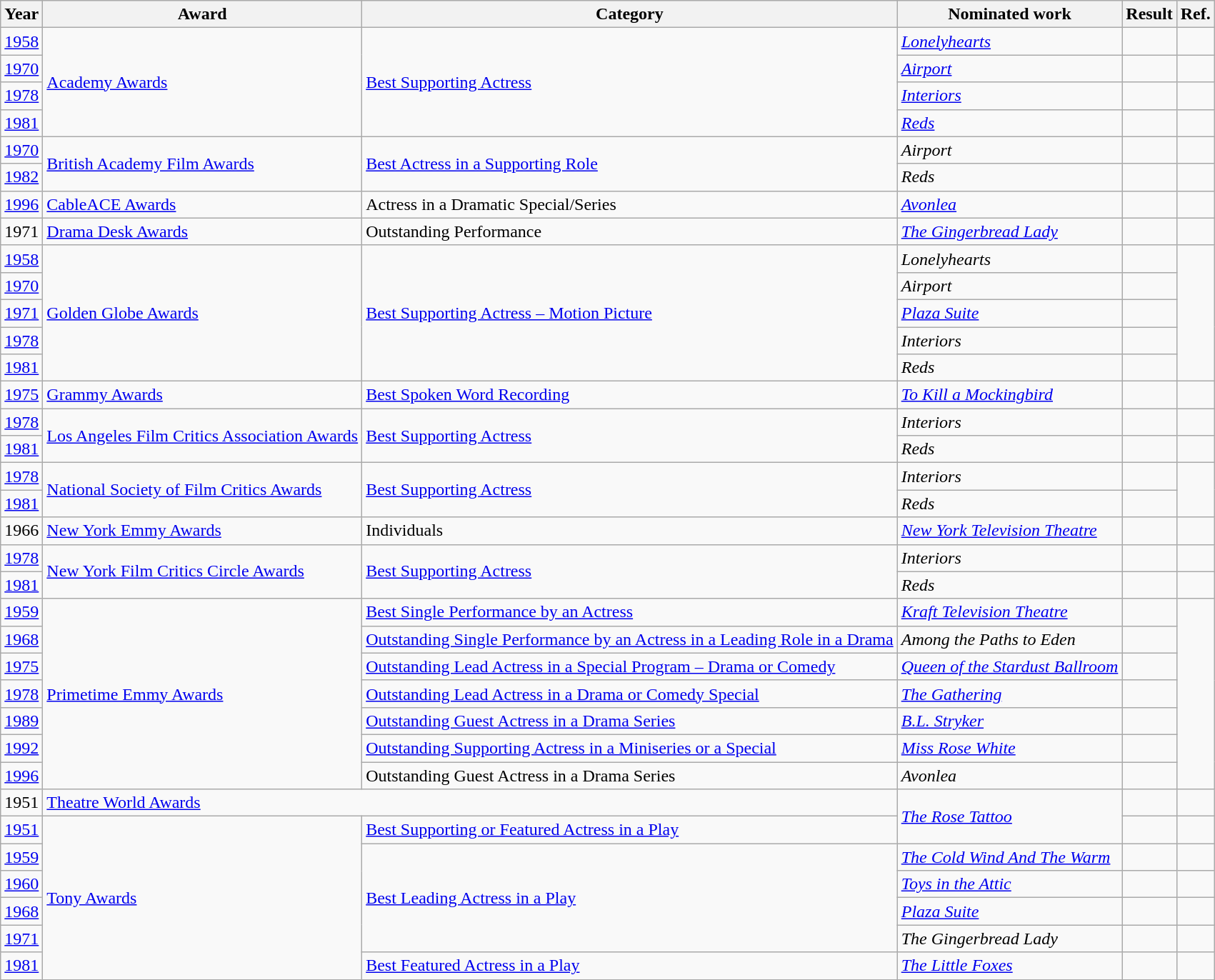<table class="wikitable plainrowheaders">
<tr>
<th scope="col">Year</th>
<th scope="col">Award</th>
<th scope="col">Category</th>
<th scope="col">Nominated work</th>
<th scope="col">Result</th>
<th scope="col" class="unsortable">Ref.</th>
</tr>
<tr>
<td><a href='#'>1958</a></td>
<td rowspan="4"><a href='#'>Academy Awards</a></td>
<td rowspan="4"><a href='#'>Best Supporting Actress</a></td>
<td><em><a href='#'>Lonelyhearts</a></em></td>
<td></td>
<td align="center"></td>
</tr>
<tr>
<td><a href='#'>1970</a></td>
<td><em><a href='#'>Airport</a></em></td>
<td></td>
<td align="center"></td>
</tr>
<tr>
<td><a href='#'>1978</a></td>
<td><em><a href='#'>Interiors</a></em></td>
<td></td>
<td align="center"></td>
</tr>
<tr>
<td><a href='#'>1981</a></td>
<td><em><a href='#'>Reds</a></em></td>
<td></td>
<td align="center"></td>
</tr>
<tr>
<td><a href='#'>1970</a></td>
<td rowspan="2"><a href='#'>British Academy Film Awards</a></td>
<td rowspan="2"><a href='#'>Best Actress in a Supporting Role</a></td>
<td><em>Airport</em></td>
<td></td>
<td align="center"></td>
</tr>
<tr>
<td><a href='#'>1982</a></td>
<td><em>Reds</em></td>
<td></td>
<td align="center"></td>
</tr>
<tr>
<td><a href='#'>1996</a></td>
<td><a href='#'>CableACE Awards</a></td>
<td>Actress in a Dramatic Special/Series</td>
<td><em><a href='#'>Avonlea</a></em> </td>
<td></td>
<td align="center"></td>
</tr>
<tr>
<td>1971</td>
<td><a href='#'>Drama Desk Awards</a></td>
<td>Outstanding Performance</td>
<td><em><a href='#'>The Gingerbread Lady</a></em></td>
<td></td>
<td align="center"></td>
</tr>
<tr>
<td><a href='#'>1958</a></td>
<td rowspan="5"><a href='#'>Golden Globe Awards</a></td>
<td rowspan="5"><a href='#'>Best Supporting Actress – Motion Picture</a></td>
<td><em>Lonelyhearts</em></td>
<td></td>
<td align="center" rowspan="5"></td>
</tr>
<tr>
<td><a href='#'>1970</a></td>
<td><em>Airport</em></td>
<td></td>
</tr>
<tr>
<td><a href='#'>1971</a></td>
<td><em><a href='#'>Plaza Suite</a></em></td>
<td></td>
</tr>
<tr>
<td><a href='#'>1978</a></td>
<td><em>Interiors</em></td>
<td></td>
</tr>
<tr>
<td><a href='#'>1981</a></td>
<td><em>Reds</em></td>
<td></td>
</tr>
<tr>
<td><a href='#'>1975</a></td>
<td><a href='#'>Grammy Awards</a></td>
<td><a href='#'>Best Spoken Word Recording</a></td>
<td><em><a href='#'>To Kill a Mockingbird</a></em></td>
<td></td>
<td align="center"></td>
</tr>
<tr>
<td><a href='#'>1978</a></td>
<td rowspan="2"><a href='#'>Los Angeles Film Critics Association Awards</a></td>
<td rowspan="2"><a href='#'>Best Supporting Actress</a></td>
<td><em>Interiors</em></td>
<td></td>
<td align="center"></td>
</tr>
<tr>
<td><a href='#'>1981</a></td>
<td><em>Reds</em></td>
<td></td>
<td align="center"></td>
</tr>
<tr>
<td><a href='#'>1978</a></td>
<td rowspan="2"><a href='#'>National Society of Film Critics Awards</a></td>
<td rowspan="2"><a href='#'>Best Supporting Actress</a></td>
<td><em>Interiors</em></td>
<td></td>
<td align="center" rowspan="2"></td>
</tr>
<tr>
<td><a href='#'>1981</a></td>
<td><em>Reds</em></td>
<td></td>
</tr>
<tr>
<td>1966</td>
<td><a href='#'>New York Emmy Awards</a></td>
<td>Individuals</td>
<td><em><a href='#'>New York Television Theatre</a></em></td>
<td></td>
<td align="center"></td>
</tr>
<tr>
<td><a href='#'>1978</a></td>
<td rowspan="2"><a href='#'>New York Film Critics Circle Awards</a></td>
<td rowspan="2"><a href='#'>Best Supporting Actress</a></td>
<td><em>Interiors</em></td>
<td></td>
<td align="center"></td>
</tr>
<tr>
<td><a href='#'>1981</a></td>
<td><em>Reds</em></td>
<td></td>
<td align="center"></td>
</tr>
<tr>
<td><a href='#'>1959</a></td>
<td rowspan="7"><a href='#'>Primetime Emmy Awards</a></td>
<td><a href='#'>Best Single Performance by an Actress</a></td>
<td><em><a href='#'>Kraft Television Theatre</a></em> </td>
<td></td>
<td align="center" rowspan="7"></td>
</tr>
<tr>
<td><a href='#'>1968</a></td>
<td><a href='#'>Outstanding Single Performance by an Actress in a Leading Role in a Drama</a></td>
<td><em>Among the Paths to Eden</em></td>
<td></td>
</tr>
<tr>
<td><a href='#'>1975</a></td>
<td><a href='#'>Outstanding Lead Actress in a Special Program – Drama or Comedy</a></td>
<td><em><a href='#'>Queen of the Stardust Ballroom</a></em></td>
<td></td>
</tr>
<tr>
<td><a href='#'>1978</a></td>
<td><a href='#'>Outstanding Lead Actress in a Drama or Comedy Special</a></td>
<td><em><a href='#'>The Gathering</a></em></td>
<td></td>
</tr>
<tr>
<td><a href='#'>1989</a></td>
<td><a href='#'>Outstanding Guest Actress in a Drama Series</a></td>
<td><em><a href='#'>B.L. Stryker</a></em> </td>
<td></td>
</tr>
<tr>
<td><a href='#'>1992</a></td>
<td><a href='#'>Outstanding Supporting Actress in a Miniseries or a Special</a></td>
<td><em><a href='#'>Miss Rose White</a></em></td>
<td></td>
</tr>
<tr>
<td><a href='#'>1996</a></td>
<td>Outstanding Guest Actress in a Drama Series</td>
<td><em>Avonlea</em> </td>
<td></td>
</tr>
<tr>
<td>1951</td>
<td colspan="2"><a href='#'>Theatre World Awards</a></td>
<td rowspan="2"><em><a href='#'>The Rose Tattoo</a></em></td>
<td></td>
<td align="center"></td>
</tr>
<tr>
<td><a href='#'>1951</a></td>
<td rowspan="6"><a href='#'>Tony Awards</a></td>
<td><a href='#'>Best Supporting or Featured Actress in a Play</a></td>
<td></td>
<td align="center"></td>
</tr>
<tr>
<td><a href='#'>1959</a></td>
<td rowspan="4"><a href='#'>Best Leading Actress in a Play</a></td>
<td><em><a href='#'>The Cold Wind And The Warm</a></em></td>
<td></td>
<td align="center"></td>
</tr>
<tr>
<td><a href='#'>1960</a></td>
<td><em><a href='#'>Toys in the Attic</a></em></td>
<td></td>
<td align="center"></td>
</tr>
<tr>
<td><a href='#'>1968</a></td>
<td><em><a href='#'>Plaza Suite</a></em></td>
<td></td>
<td align="center"></td>
</tr>
<tr>
<td><a href='#'>1971</a></td>
<td><em>The Gingerbread Lady</em></td>
<td></td>
<td align="center"></td>
</tr>
<tr>
<td><a href='#'>1981</a></td>
<td><a href='#'>Best Featured Actress in a Play</a></td>
<td><em><a href='#'>The Little Foxes</a></em></td>
<td></td>
<td align="center"></td>
</tr>
</table>
